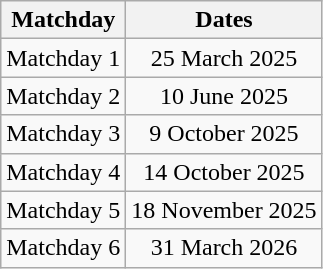<table class="wikitable" style="text-align:center">
<tr>
<th>Matchday</th>
<th>Dates</th>
</tr>
<tr>
<td>Matchday 1</td>
<td>25 March 2025</td>
</tr>
<tr>
<td>Matchday 2</td>
<td>10 June 2025</td>
</tr>
<tr>
<td>Matchday 3</td>
<td>9 October 2025</td>
</tr>
<tr>
<td>Matchday 4</td>
<td>14 October 2025</td>
</tr>
<tr>
<td>Matchday 5</td>
<td>18 November 2025</td>
</tr>
<tr>
<td>Matchday 6</td>
<td>31 March 2026</td>
</tr>
</table>
